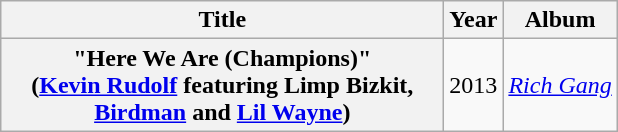<table class="wikitable plainrowheaders" style="text-align:center;">
<tr>
<th scope="col" style="width:18em;">Title</th>
<th scope="col">Year</th>
<th scope="col">Album</th>
</tr>
<tr>
<th scope="row">"Here We Are (Champions)"<br><span>(<a href='#'>Kevin Rudolf</a> featuring Limp Bizkit, <a href='#'>Birdman</a> and <a href='#'>Lil Wayne</a>)</span></th>
<td>2013</td>
<td><em><a href='#'>Rich Gang</a></em></td>
</tr>
</table>
